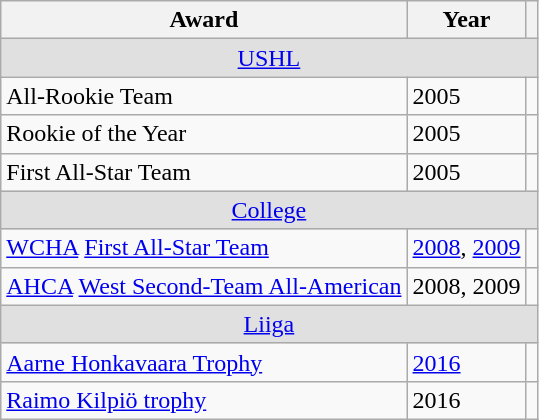<table class="wikitable">
<tr>
<th>Award</th>
<th>Year</th>
<th></th>
</tr>
<tr ALIGN="center" bgcolor="#e0e0e0">
<td colspan="3"><a href='#'>USHL</a></td>
</tr>
<tr>
<td>All-Rookie Team</td>
<td>2005</td>
<td></td>
</tr>
<tr>
<td>Rookie of the Year</td>
<td>2005</td>
<td></td>
</tr>
<tr>
<td>First All-Star Team</td>
<td>2005</td>
<td></td>
</tr>
<tr ALIGN="center" bgcolor="#e0e0e0">
<td colspan="3"><a href='#'>College</a></td>
</tr>
<tr>
<td><a href='#'>WCHA</a> <a href='#'>First All-Star Team</a></td>
<td><a href='#'>2008</a>, <a href='#'>2009</a></td>
<td></td>
</tr>
<tr>
<td><a href='#'>AHCA</a> <a href='#'>West Second-Team All-American</a></td>
<td>2008, 2009</td>
<td></td>
</tr>
<tr ALIGN="center" bgcolor="#e0e0e0">
<td colspan="3"><a href='#'>Liiga</a></td>
</tr>
<tr>
<td><a href='#'>Aarne Honkavaara Trophy</a></td>
<td><a href='#'>2016</a></td>
<td></td>
</tr>
<tr>
<td><a href='#'>Raimo Kilpiö trophy</a></td>
<td>2016</td>
<td></td>
</tr>
</table>
